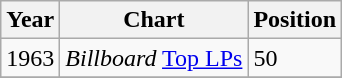<table class="wikitable">
<tr>
<th>Year</th>
<th>Chart</th>
<th>Position</th>
</tr>
<tr>
<td>1963</td>
<td><em>Billboard</em> <a href='#'>Top LPs</a></td>
<td>50</td>
</tr>
<tr>
</tr>
</table>
